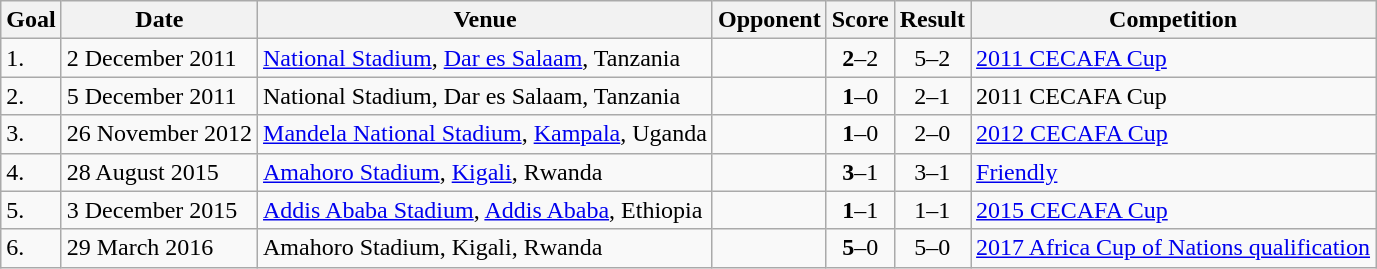<table class="wikitable plainrowheaders sortable">
<tr>
<th>Goal</th>
<th>Date</th>
<th>Venue</th>
<th>Opponent</th>
<th>Score</th>
<th>Result</th>
<th>Competition</th>
</tr>
<tr>
<td>1.</td>
<td>2 December 2011</td>
<td><a href='#'>National Stadium</a>, <a href='#'>Dar es Salaam</a>, Tanzania</td>
<td></td>
<td align=center><strong>2</strong>–2</td>
<td align=center>5–2</td>
<td><a href='#'>2011 CECAFA Cup</a></td>
</tr>
<tr>
<td>2.</td>
<td>5 December 2011</td>
<td>National Stadium, Dar es Salaam, Tanzania</td>
<td></td>
<td align=center><strong>1</strong>–0</td>
<td align=center>2–1</td>
<td>2011 CECAFA Cup</td>
</tr>
<tr>
<td>3.</td>
<td>26 November 2012</td>
<td><a href='#'>Mandela National Stadium</a>, <a href='#'>Kampala</a>, Uganda</td>
<td></td>
<td align=center><strong>1</strong>–0</td>
<td align=center>2–0</td>
<td><a href='#'>2012 CECAFA Cup</a></td>
</tr>
<tr>
<td>4.</td>
<td>28 August 2015</td>
<td><a href='#'>Amahoro Stadium</a>, <a href='#'>Kigali</a>, Rwanda</td>
<td></td>
<td align=center><strong>3</strong>–1</td>
<td align=center>3–1</td>
<td><a href='#'>Friendly</a></td>
</tr>
<tr>
<td>5.</td>
<td>3 December 2015</td>
<td><a href='#'>Addis Ababa Stadium</a>, <a href='#'>Addis Ababa</a>, Ethiopia</td>
<td></td>
<td align=center><strong>1</strong>–1</td>
<td align=center>1–1</td>
<td><a href='#'>2015 CECAFA Cup</a></td>
</tr>
<tr>
<td>6.</td>
<td>29 March 2016</td>
<td>Amahoro Stadium, Kigali, Rwanda</td>
<td></td>
<td align=center><strong>5</strong>–0</td>
<td align=center>5–0</td>
<td><a href='#'>2017 Africa Cup of Nations qualification</a></td>
</tr>
</table>
